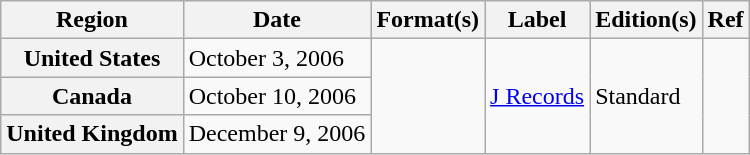<table class="wikitable plainrowheaders">
<tr>
<th scope="col">Region</th>
<th scope="col">Date</th>
<th scope="col">Format(s)</th>
<th scope="col">Label</th>
<th scope="col">Edition(s)</th>
<th scope="col">Ref</th>
</tr>
<tr>
<th scope="row">United States</th>
<td>October 3, 2006</td>
<td rowspan="3"></td>
<td rowspan="3"><a href='#'>J Records</a></td>
<td rowspan="3">Standard</td>
<td style="text-align:center;" rowspan="3"></td>
</tr>
<tr>
<th scope="row">Canada</th>
<td>October 10, 2006</td>
</tr>
<tr>
<th scope="row">United Kingdom</th>
<td>December 9, 2006</td>
</tr>
</table>
